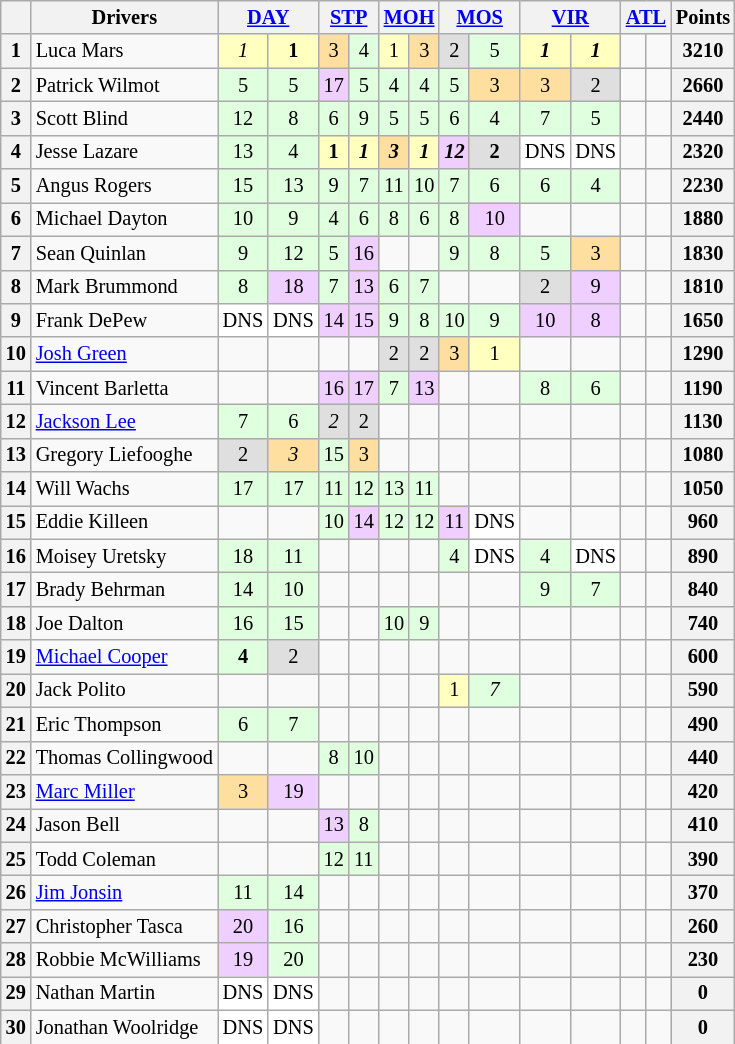<table class="wikitable" style="font-size:85%; text-align:center">
<tr>
<th></th>
<th>Drivers</th>
<th colspan="2"><a href='#'>DAY</a><br></th>
<th colspan="2"><a href='#'>STP</a><br></th>
<th colspan="2"><a href='#'>MOH</a><br></th>
<th colspan="2"><a href='#'>MOS</a><br></th>
<th colspan="2"><a href='#'>VIR</a><br></th>
<th colspan="2"><a href='#'>ATL</a><br></th>
<th>Points</th>
</tr>
<tr>
<th>1</th>
<td align=left> Luca Mars</td>
<td style="background:#ffffbf;"><em>1</em></td>
<td style="background:#ffffbf;"><strong>1</strong></td>
<td style="background:#ffdf9f;">3</td>
<td style="background:#dfffdf;">4</td>
<td style="background:#ffffbf;">1</td>
<td style="background:#ffdf9f;">3</td>
<td style="background:#dfdfdf;">2</td>
<td style="background:#dfffdf;">5</td>
<td style="background:#ffffbf;"><strong><em>1</em></strong></td>
<td style="background:#ffffbf;"><strong><em>1</em></strong></td>
<td></td>
<td></td>
<th>3210</th>
</tr>
<tr>
<th>2</th>
<td align="left"> Patrick Wilmot</td>
<td style="background:#dfffdf;">5</td>
<td style="background:#dfffdf;">5</td>
<td style="background:#efcfff;">17</td>
<td style="background:#dfffdf;">5</td>
<td style="background:#dfffdf;">4</td>
<td style="background:#dfffdf;">4</td>
<td style="background:#dfffdf;">5</td>
<td style="background:#ffdf9f;">3</td>
<td style="background:#ffdf9f;">3</td>
<td style="background:#dfdfdf;">2</td>
<td></td>
<td></td>
<th>2660</th>
</tr>
<tr>
<th>3</th>
<td align="left"> Scott Blind</td>
<td style="background:#dfffdf;">12</td>
<td style="background:#dfffdf;">8</td>
<td style="background:#dfffdf;">6</td>
<td style="background:#dfffdf;">9</td>
<td style="background:#dfffdf;">5</td>
<td style="background:#dfffdf;">5</td>
<td style="background:#dfffdf;">6</td>
<td style="background:#dfffdf;">4</td>
<td style="background:#dfffdf;">7</td>
<td style="background:#dfffdf;">5</td>
<td></td>
<td></td>
<th>2440</th>
</tr>
<tr>
<th>4</th>
<td align="left"> Jesse Lazare</td>
<td style="background:#dfffdf;">13</td>
<td style="background:#dfffdf;">4</td>
<td style="background:#ffffbf;"><strong>1</strong></td>
<td style="background:#ffffbf;"><strong><em>1</em></strong></td>
<td style="background:#ffdf9f;"><strong><em>3</em></strong></td>
<td style="background:#ffffbf;"><strong><em>1</em></strong></td>
<td style="background:#efcfff;"><strong><em>12</em></strong></td>
<td style="background:#dfdfdf;"><strong>2</strong></td>
<td style="background:#ffffff;">DNS</td>
<td style="background:#ffffff;">DNS</td>
<td></td>
<td></td>
<th>2320</th>
</tr>
<tr>
<th>5</th>
<td align="left"> Angus Rogers</td>
<td style="background:#dfffdf;">15</td>
<td style="background:#dfffdf;">13</td>
<td style="background:#dfffdf;">9</td>
<td style="background:#dfffdf;">7</td>
<td style="background:#dfffdf;">11</td>
<td style="background:#dfffdf;">10</td>
<td style="background:#dfffdf;">7</td>
<td style="background:#dfffdf;">6</td>
<td style="background:#dfffdf;">6</td>
<td style="background:#dfffdf;">4</td>
<td></td>
<td></td>
<th>2230</th>
</tr>
<tr>
<th>6</th>
<td align="left"> Michael Dayton</td>
<td style="background:#dfffdf;">10</td>
<td style="background:#dfffdf;">9</td>
<td style="background:#dfffdf;">4</td>
<td style="background:#dfffdf;">6</td>
<td style="background:#dfffdf;">8</td>
<td style="background:#dfffdf;">6</td>
<td style="background:#dfffdf;">8</td>
<td style="background:#efcfff;">10</td>
<td></td>
<td></td>
<td></td>
<td></td>
<th>1880</th>
</tr>
<tr>
<th>7</th>
<td align="left"> Sean Quinlan</td>
<td style="background:#dfffdf;">9</td>
<td style="background:#dfffdf;">12</td>
<td style="background:#dfffdf;">5</td>
<td style="background:#efcfff;">16</td>
<td></td>
<td></td>
<td style="background:#dfffdf;">9</td>
<td style="background:#dfffdf;">8</td>
<td style="background:#dfffdf;">5</td>
<td style="background:#ffdf9f;">3</td>
<td></td>
<td></td>
<th>1830</th>
</tr>
<tr>
<th>8</th>
<td align="left"> Mark Brummond</td>
<td style="background:#dfffdf;">8</td>
<td style="background:#efcfff;">18</td>
<td style="background:#dfffdf;">7</td>
<td style="background:#efcfff;">13</td>
<td style="background:#dfffdf;">6</td>
<td style="background:#dfffdf;">7</td>
<td></td>
<td></td>
<td style="background:#dfdfdf;">2</td>
<td style="background:#efcfff;">9</td>
<td></td>
<td></td>
<th>1810</th>
</tr>
<tr>
<th>9</th>
<td align="left"> Frank DePew</td>
<td style="background:#ffffff;">DNS</td>
<td style="background:#ffffff;">DNS</td>
<td style="background:#efcfff;">14</td>
<td style="background:#efcfff;">15</td>
<td style="background:#dfffdf;">9</td>
<td style="background:#dfffdf;">8</td>
<td style="background:#dfffdf;">10</td>
<td style="background:#dfffdf;">9</td>
<td style="background:#efcfff;">10</td>
<td style="background:#efcfff;">8</td>
<td></td>
<td></td>
<th>1650</th>
</tr>
<tr>
<th>10</th>
<td align="left"> <a href='#'>Josh Green</a></td>
<td></td>
<td></td>
<td></td>
<td></td>
<td style="background:#dfdfdf;">2</td>
<td style="background:#dfdfdf;">2</td>
<td style="background:#ffdf9f;">3</td>
<td style="background:#ffffbf;">1</td>
<td></td>
<td></td>
<td></td>
<td></td>
<th>1290</th>
</tr>
<tr>
<th>11</th>
<td align="left"> Vincent Barletta</td>
<td></td>
<td></td>
<td style="background:#efcfff;">16</td>
<td style="background:#efcfff;">17</td>
<td style="background:#dfffdf;">7</td>
<td style="background:#efcfff;">13</td>
<td></td>
<td></td>
<td style="background:#dfffdf;">8</td>
<td style="background:#dfffdf;">6</td>
<td></td>
<td></td>
<th>1190</th>
</tr>
<tr>
<th>12</th>
<td align="left"> <a href='#'>Jackson Lee</a></td>
<td style="background:#dfffdf;">7</td>
<td style="background:#dfffdf;">6</td>
<td style="background:#dfdfdf;"><em>2</em></td>
<td style="background:#dfdfdf;">2</td>
<td></td>
<td></td>
<td></td>
<td></td>
<td></td>
<td></td>
<td></td>
<td></td>
<th>1130</th>
</tr>
<tr>
<th>13</th>
<td align="left"> Gregory Liefooghe</td>
<td style="background:#dfdfdf;">2</td>
<td style="background:#ffdf9f;"><em>3</em></td>
<td style="background:#dfffdf;">15</td>
<td style="background:#ffdf9f;">3</td>
<td></td>
<td></td>
<td></td>
<td></td>
<td></td>
<td></td>
<td></td>
<td></td>
<th>1080</th>
</tr>
<tr>
<th>14</th>
<td align="left"> Will Wachs</td>
<td style="background:#dfffdf;">17</td>
<td style="background:#dfffdf;">17</td>
<td style="background:#dfffdf;">11</td>
<td style="background:#dfffdf;">12</td>
<td style="background:#dfffdf;">13</td>
<td style="background:#dfffdf;">11</td>
<td></td>
<td></td>
<td></td>
<td></td>
<td></td>
<td></td>
<th>1050</th>
</tr>
<tr>
<th>15</th>
<td align="left"> Eddie Killeen</td>
<td></td>
<td></td>
<td style="background:#dfffdf;">10</td>
<td style="background:#efcfff;">14</td>
<td style="background:#dfffdf;">12</td>
<td style="background:#dfffdf;">12</td>
<td style="background:#efcfff;">11</td>
<td style="background:#ffffff;">DNS</td>
<td></td>
<td></td>
<td></td>
<td></td>
<th>960</th>
</tr>
<tr>
<th>16</th>
<td align="left"> Moisey Uretsky</td>
<td style="background:#dfffdf;">18</td>
<td style="background:#dfffdf;">11</td>
<td></td>
<td></td>
<td></td>
<td></td>
<td style="background:#dfffdf;">4</td>
<td style="background:#ffffff;">DNS</td>
<td style="background:#dfffdf;">4</td>
<td style="background:#ffffff;">DNS</td>
<td></td>
<td></td>
<th>890</th>
</tr>
<tr>
<th>17</th>
<td align="left"> Brady Behrman</td>
<td style="background:#dfffdf;">14</td>
<td style="background:#dfffdf;">10</td>
<td></td>
<td></td>
<td></td>
<td></td>
<td></td>
<td></td>
<td style="background:#dfffdf;">9</td>
<td style="background:#dfffdf;">7</td>
<td></td>
<td></td>
<th>840</th>
</tr>
<tr>
<th>18</th>
<td align="left"> Joe Dalton</td>
<td style="background:#dfffdf;">16</td>
<td style="background:#dfffdf;">15</td>
<td></td>
<td></td>
<td style="background:#dfffdf;">10</td>
<td style="background:#dfffdf;">9</td>
<td></td>
<td></td>
<td></td>
<td></td>
<td></td>
<td></td>
<th>740</th>
</tr>
<tr>
<th>19</th>
<td align="left"> <a href='#'>Michael Cooper</a></td>
<td style="background:#dfffdf;"><strong>4</strong></td>
<td style="background:#dfdfdf;">2</td>
<td></td>
<td></td>
<td></td>
<td></td>
<td></td>
<td></td>
<td></td>
<td></td>
<td></td>
<td></td>
<th>600</th>
</tr>
<tr>
<th>20</th>
<td align="left"> Jack Polito</td>
<td></td>
<td></td>
<td></td>
<td></td>
<td></td>
<td></td>
<td style="background:#ffffbf;">1</td>
<td style="background:#dfffdf;"><em>7</em></td>
<td></td>
<td></td>
<td></td>
<td></td>
<th>590</th>
</tr>
<tr>
<th>21</th>
<td align="left"> Eric Thompson</td>
<td style="background:#dfffdf;">6</td>
<td style="background:#dfffdf;">7</td>
<td></td>
<td></td>
<td></td>
<td></td>
<td></td>
<td></td>
<td></td>
<td></td>
<td></td>
<td></td>
<th>490</th>
</tr>
<tr>
<th>22</th>
<td align="left"> Thomas Collingwood</td>
<td></td>
<td></td>
<td style="background:#dfffdf;">8</td>
<td style="background:#dfffdf;">10</td>
<td></td>
<td></td>
<td></td>
<td></td>
<td></td>
<td></td>
<td></td>
<td></td>
<th>440</th>
</tr>
<tr>
<th>23</th>
<td align="left"> <a href='#'>Marc Miller</a></td>
<td style="background:#ffdf9f;">3</td>
<td style="background:#efcfff;">19</td>
<td></td>
<td></td>
<td></td>
<td></td>
<td></td>
<td></td>
<td></td>
<td></td>
<td></td>
<td></td>
<th>420</th>
</tr>
<tr>
<th>24</th>
<td align="left"> Jason Bell</td>
<td></td>
<td></td>
<td style="background:#efcfff;">13</td>
<td style="background:#dfffdf;">8</td>
<td></td>
<td></td>
<td></td>
<td></td>
<td></td>
<td></td>
<td></td>
<td></td>
<th>410</th>
</tr>
<tr>
<th>25</th>
<td align="left"> Todd Coleman</td>
<td></td>
<td></td>
<td style="background:#dfffdf;">12</td>
<td style="background:#dfffdf;">11</td>
<td></td>
<td></td>
<td></td>
<td></td>
<td></td>
<td></td>
<td></td>
<td></td>
<th>390</th>
</tr>
<tr>
<th>26</th>
<td align="left"> <a href='#'>Jim Jonsin</a></td>
<td style="background:#dfffdf;">11</td>
<td style="background:#dfffdf;">14</td>
<td></td>
<td></td>
<td></td>
<td></td>
<td></td>
<td></td>
<td></td>
<td></td>
<td></td>
<td></td>
<th>370</th>
</tr>
<tr>
<th>27</th>
<td align="left"> Christopher Tasca</td>
<td style="background:#efcfff;">20</td>
<td style="background:#dfffdf;">16</td>
<td></td>
<td></td>
<td></td>
<td></td>
<td></td>
<td></td>
<td></td>
<td></td>
<td></td>
<td></td>
<th>260</th>
</tr>
<tr>
<th>28</th>
<td align="left"> Robbie McWilliams</td>
<td style="background:#efcfff;">19</td>
<td style="background:#dfffdf;">20</td>
<td></td>
<td></td>
<td></td>
<td></td>
<td></td>
<td></td>
<td></td>
<td></td>
<td></td>
<td></td>
<th>230</th>
</tr>
<tr>
<th>29</th>
<td align="left"> Nathan Martin</td>
<td style="background:#ffffff;">DNS</td>
<td style="background:#ffffff;">DNS</td>
<td></td>
<td></td>
<td></td>
<td></td>
<td></td>
<td></td>
<td></td>
<td></td>
<td></td>
<td></td>
<th>0</th>
</tr>
<tr>
<th>30</th>
<td align="left"> Jonathan Woolridge</td>
<td style="background:#ffffff;">DNS</td>
<td style="background:#ffffff;">DNS</td>
<td></td>
<td></td>
<td></td>
<td></td>
<td></td>
<td></td>
<td></td>
<td></td>
<td></td>
<td></td>
<th>0</th>
</tr>
</table>
